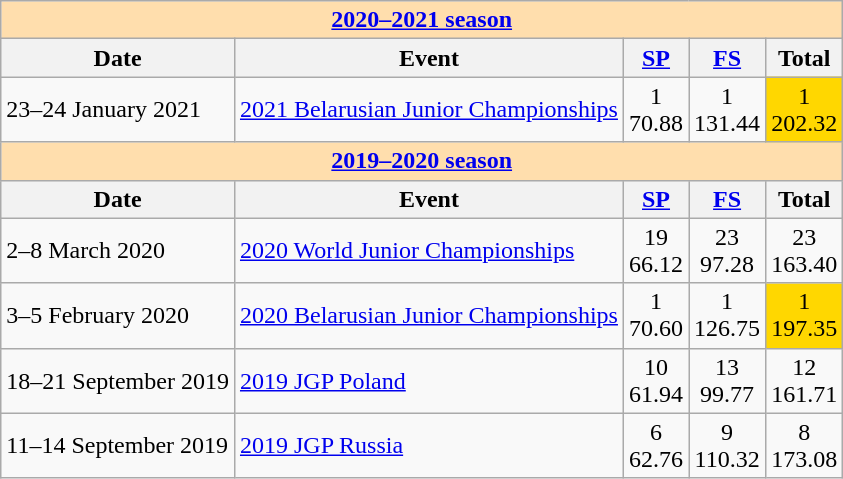<table class="wikitable">
<tr>
<td style="background-color: #ffdead; " colspan=5 align=center><a href='#'><strong>2020–2021 season</strong></a></td>
</tr>
<tr>
<th>Date</th>
<th>Event</th>
<th><a href='#'>SP</a></th>
<th><a href='#'>FS</a></th>
<th>Total</th>
</tr>
<tr>
<td>23–24 January 2021</td>
<td><a href='#'>2021 Belarusian Junior Championships</a></td>
<td align=center>1 <br> 70.88</td>
<td align=center>1 <br> 131.44</td>
<td align=center bgcolor=gold>1 <br> 202.32</td>
</tr>
<tr>
<td style="background-color: #ffdead; " colspan=5 align=center><a href='#'><strong>2019–2020 season</strong></a></td>
</tr>
<tr>
<th>Date</th>
<th>Event</th>
<th><a href='#'>SP</a></th>
<th><a href='#'>FS</a></th>
<th>Total</th>
</tr>
<tr>
<td>2–8 March 2020</td>
<td><a href='#'>2020 World Junior Championships</a></td>
<td align=center>19 <br> 66.12</td>
<td align=center>23 <br> 97.28</td>
<td align=center>23 <br> 163.40</td>
</tr>
<tr>
<td>3–5 February 2020</td>
<td><a href='#'>2020 Belarusian Junior Championships</a></td>
<td align=center>1 <br> 70.60</td>
<td align=center>1 <br> 126.75</td>
<td align=center bgcolor=gold>1 <br> 197.35</td>
</tr>
<tr>
<td>18–21 September 2019</td>
<td><a href='#'>2019 JGP Poland</a></td>
<td align=center>10 <br> 61.94</td>
<td align=center>13 <br> 99.77</td>
<td align=center>12 <br> 161.71</td>
</tr>
<tr>
<td>11–14 September 2019</td>
<td><a href='#'>2019 JGP Russia</a></td>
<td align=center>6 <br> 62.76</td>
<td align=center>9 <br> 110.32</td>
<td align=center>8 <br> 173.08</td>
</tr>
</table>
